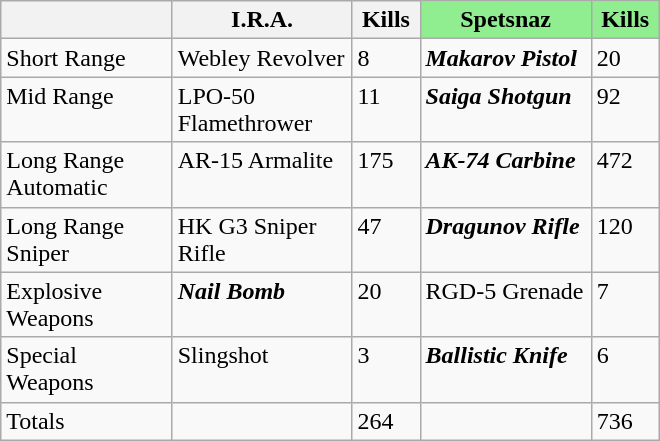<table class="wikitable" style="text-align:left; width:440px; height:200px">
<tr valign="top">
<th style="width:120px;"></th>
<th style="width:120px;">I.R.A.</th>
<th style="width:40px;">Kills</th>
<th style="width:120px; background:lightgreen;">Spetsnaz</th>
<th style="width:40px; background:lightgreen;">Kills</th>
</tr>
<tr valign="top">
<td>Short Range</td>
<td>Webley Revolver</td>
<td>8</td>
<td><strong><em>Makarov Pistol</em></strong></td>
<td>20</td>
</tr>
<tr valign="top">
<td>Mid Range</td>
<td>LPO-50 Flamethrower</td>
<td>11</td>
<td><strong><em>Saiga Shotgun</em></strong></td>
<td>92</td>
</tr>
<tr valign="top">
<td>Long Range Automatic</td>
<td>AR-15 Armalite</td>
<td>175</td>
<td><strong><em>AK-74 Carbine</em></strong></td>
<td>472</td>
</tr>
<tr valign="top">
<td>Long Range Sniper</td>
<td>HK G3 Sniper Rifle</td>
<td>47</td>
<td><strong><em>Dragunov Rifle</em></strong></td>
<td>120</td>
</tr>
<tr valign="top">
<td>Explosive Weapons</td>
<td><strong><em>Nail Bomb</em></strong></td>
<td>20</td>
<td>RGD-5 Grenade</td>
<td>7</td>
</tr>
<tr valign="top">
<td>Special Weapons</td>
<td>Slingshot</td>
<td>3</td>
<td><strong><em>Ballistic Knife</em></strong></td>
<td>6</td>
</tr>
<tr valign="top">
<td>Totals</td>
<td></td>
<td>264</td>
<td></td>
<td>736</td>
</tr>
</table>
